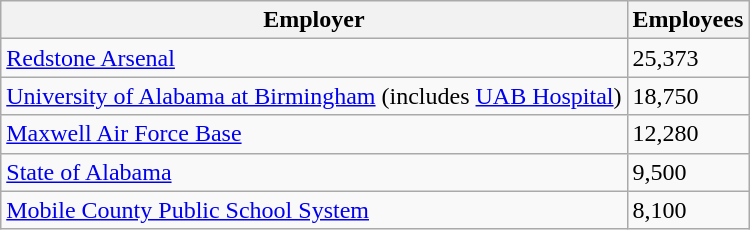<table class="wikitable">
<tr>
<th>Employer</th>
<th>Employees</th>
</tr>
<tr>
<td><a href='#'>Redstone Arsenal</a></td>
<td>25,373</td>
</tr>
<tr>
<td><a href='#'>University of Alabama at Birmingham</a> (includes <a href='#'>UAB Hospital</a>)</td>
<td>18,750</td>
</tr>
<tr>
<td><a href='#'>Maxwell Air Force Base</a></td>
<td>12,280</td>
</tr>
<tr>
<td><a href='#'>State of Alabama</a></td>
<td>9,500</td>
</tr>
<tr>
<td><a href='#'>Mobile County Public School System</a></td>
<td>8,100</td>
</tr>
</table>
